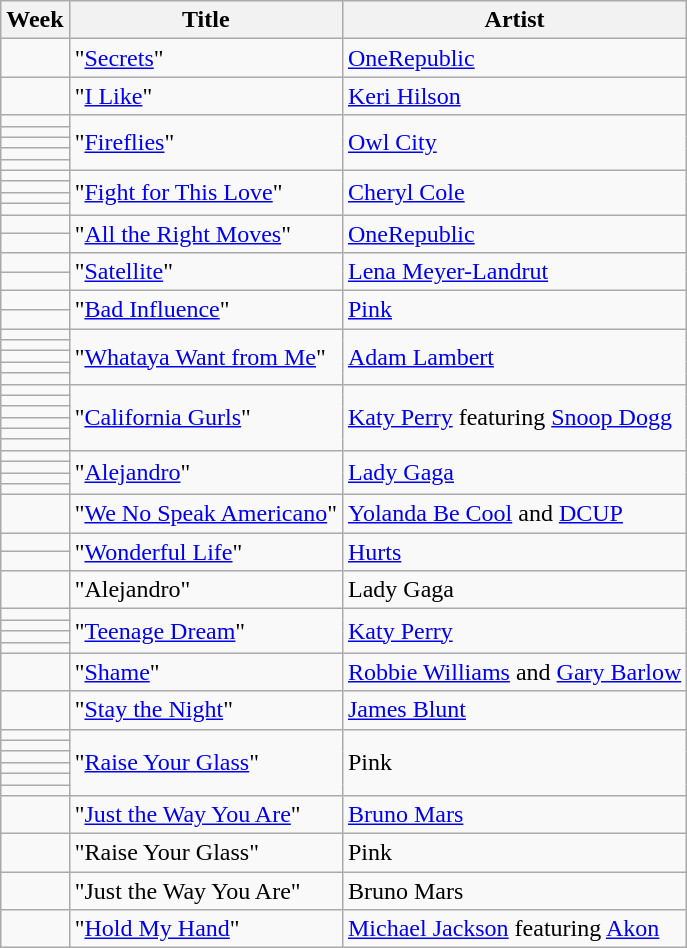<table class="wikitable">
<tr>
<th>Week</th>
<th>Title</th>
<th>Artist</th>
</tr>
<tr>
<td></td>
<td>"<a href='#'>Secrets</a>"</td>
<td><a href='#'>OneRepublic</a></td>
</tr>
<tr>
<td></td>
<td>"<a href='#'>I Like</a>"</td>
<td><a href='#'>Keri Hilson</a></td>
</tr>
<tr>
<td></td>
<td rowspan="5">"<a href='#'>Fireflies</a>"</td>
<td rowspan="5"><a href='#'>Owl City</a></td>
</tr>
<tr>
<td></td>
</tr>
<tr>
<td></td>
</tr>
<tr>
<td></td>
</tr>
<tr>
<td></td>
</tr>
<tr>
<td></td>
<td rowspan="4">"<a href='#'>Fight for This Love</a>"</td>
<td rowspan="4"><a href='#'>Cheryl Cole</a></td>
</tr>
<tr>
<td></td>
</tr>
<tr>
<td></td>
</tr>
<tr>
<td></td>
</tr>
<tr>
<td></td>
<td rowspan="2">"<a href='#'>All the Right Moves</a>"</td>
<td rowspan="2"><a href='#'>OneRepublic</a></td>
</tr>
<tr>
<td></td>
</tr>
<tr>
<td></td>
<td rowspan="2">"<a href='#'>Satellite</a>"</td>
<td rowspan="2"><a href='#'>Lena Meyer-Landrut</a></td>
</tr>
<tr>
<td></td>
</tr>
<tr>
<td></td>
<td rowspan="2">"<a href='#'>Bad Influence</a>"</td>
<td rowspan="2"><a href='#'>Pink</a></td>
</tr>
<tr>
<td></td>
</tr>
<tr>
<td></td>
<td rowspan="5">"<a href='#'>Whataya Want from Me</a>"</td>
<td rowspan="5"><a href='#'>Adam Lambert</a></td>
</tr>
<tr>
<td></td>
</tr>
<tr>
<td></td>
</tr>
<tr>
<td></td>
</tr>
<tr>
<td></td>
</tr>
<tr>
<td></td>
<td rowspan="6">"<a href='#'>California Gurls</a>"</td>
<td rowspan="6"><a href='#'>Katy Perry</a> featuring <a href='#'>Snoop Dogg</a></td>
</tr>
<tr>
<td></td>
</tr>
<tr>
<td></td>
</tr>
<tr>
<td></td>
</tr>
<tr>
<td></td>
</tr>
<tr>
<td></td>
</tr>
<tr>
<td></td>
<td rowspan="4">"<a href='#'>Alejandro</a>"</td>
<td rowspan="4"><a href='#'>Lady Gaga</a></td>
</tr>
<tr>
<td></td>
</tr>
<tr>
<td></td>
</tr>
<tr>
<td></td>
</tr>
<tr>
<td></td>
<td>"<a href='#'>We No Speak Americano</a>"</td>
<td><a href='#'>Yolanda Be Cool</a> and <a href='#'>DCUP</a></td>
</tr>
<tr>
<td></td>
<td rowspan="2">"<a href='#'>Wonderful Life</a>"</td>
<td rowspan="2"><a href='#'>Hurts</a></td>
</tr>
<tr>
<td></td>
</tr>
<tr>
<td></td>
<td>"Alejandro"</td>
<td>Lady Gaga</td>
</tr>
<tr>
<td></td>
<td rowspan="4">"<a href='#'>Teenage Dream</a>"</td>
<td rowspan="4"><a href='#'>Katy Perry</a></td>
</tr>
<tr>
<td></td>
</tr>
<tr>
<td></td>
</tr>
<tr>
<td></td>
</tr>
<tr>
<td></td>
<td>"<a href='#'>Shame</a>"</td>
<td><a href='#'>Robbie Williams</a> and <a href='#'>Gary Barlow</a></td>
</tr>
<tr>
<td></td>
<td>"<a href='#'>Stay the Night</a>"</td>
<td><a href='#'>James Blunt</a></td>
</tr>
<tr>
<td></td>
<td rowspan="6">"<a href='#'>Raise Your Glass</a>"</td>
<td rowspan="6">Pink</td>
</tr>
<tr>
<td></td>
</tr>
<tr>
<td></td>
</tr>
<tr>
<td></td>
</tr>
<tr>
<td></td>
</tr>
<tr>
<td></td>
</tr>
<tr>
<td></td>
<td>"<a href='#'>Just the Way You Are</a>"</td>
<td><a href='#'>Bruno Mars</a></td>
</tr>
<tr>
<td></td>
<td>"Raise Your Glass"</td>
<td>Pink</td>
</tr>
<tr>
<td></td>
<td>"Just the Way You Are"</td>
<td>Bruno Mars</td>
</tr>
<tr>
<td></td>
<td>"<a href='#'>Hold My Hand</a>"</td>
<td><a href='#'>Michael Jackson</a> featuring <a href='#'>Akon</a></td>
</tr>
</table>
